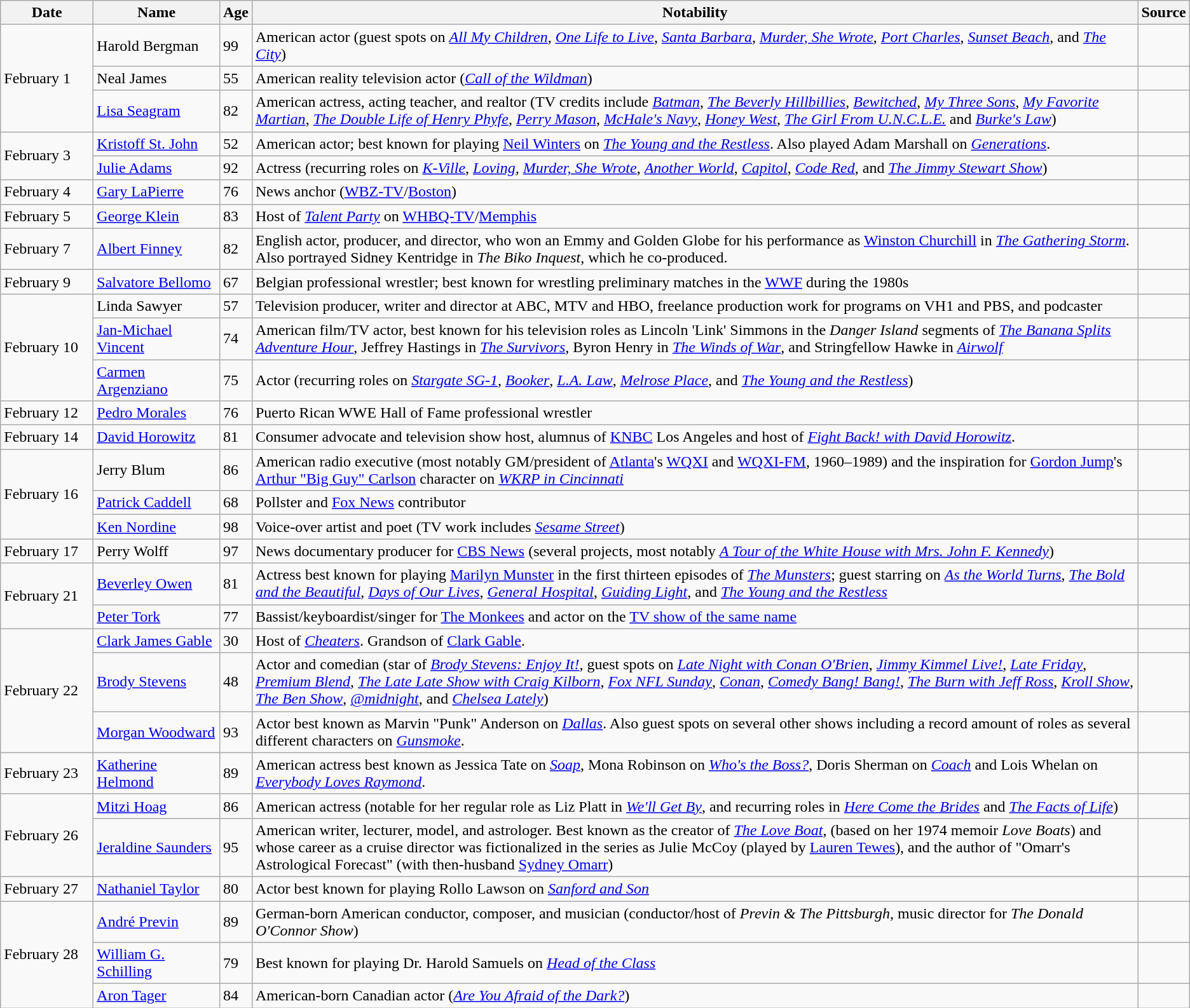<table class="wikitable sortable">
<tr ">
<th width=90>Date</th>
<th width=125>Name</th>
<th>Age</th>
<th class="unsortable">Notability</th>
<th class="unsortable">Source</th>
</tr>
<tr>
<td rowspan=3>February 1</td>
<td>Harold Bergman</td>
<td>99</td>
<td>American actor (guest spots on <em><a href='#'>All My Children</a></em>, <em><a href='#'>One Life to Live</a></em>, <em><a href='#'>Santa Barbara</a></em>, <em><a href='#'>Murder, She Wrote</a></em>, <em><a href='#'>Port Charles</a></em>, <em><a href='#'>Sunset Beach</a></em>, and <em><a href='#'>The City</a></em>)</td>
<td></td>
</tr>
<tr>
<td>Neal James</td>
<td>55</td>
<td>American reality television actor (<em><a href='#'>Call of the Wildman</a></em>)</td>
<td></td>
</tr>
<tr>
<td><a href='#'>Lisa Seagram</a></td>
<td>82</td>
<td>American actress, acting teacher, and realtor (TV credits include <em><a href='#'>Batman</a></em>, <em><a href='#'>The Beverly Hillbillies</a></em>, <em><a href='#'>Bewitched</a></em>, <em><a href='#'>My Three Sons</a></em>, <em><a href='#'>My Favorite Martian</a></em>, <em><a href='#'>The Double Life of Henry Phyfe</a></em>, <em><a href='#'>Perry Mason</a></em>, <em><a href='#'>McHale's Navy</a></em>, <em><a href='#'>Honey West</a>, <a href='#'>The Girl From U.N.C.L.E.</a></em> and <em><a href='#'>Burke's Law</a></em>)</td>
<td></td>
</tr>
<tr>
<td rowspan=2>February 3</td>
<td><a href='#'>Kristoff St. John</a></td>
<td>52</td>
<td>American actor; best known for playing <a href='#'>Neil Winters</a> on <em><a href='#'>The Young and the Restless</a></em>. Also played Adam Marshall on <em><a href='#'>Generations</a></em>.</td>
<td></td>
</tr>
<tr>
<td><a href='#'>Julie Adams</a></td>
<td>92</td>
<td>Actress (recurring roles on <em><a href='#'>K-Ville</a></em>, <em><a href='#'>Loving</a></em>, <em><a href='#'>Murder, She Wrote</a></em>, <em><a href='#'>Another World</a></em>, <em><a href='#'>Capitol</a></em>, <em><a href='#'>Code Red</a></em>, and <em><a href='#'>The Jimmy Stewart Show</a></em>)</td>
<td></td>
</tr>
<tr>
<td>February 4</td>
<td><a href='#'>Gary LaPierre</a></td>
<td>76</td>
<td>News anchor (<a href='#'>WBZ-TV</a>/<a href='#'>Boston</a>)</td>
<td></td>
</tr>
<tr>
<td>February 5</td>
<td><a href='#'>George Klein</a></td>
<td>83</td>
<td>Host of <em><a href='#'>Talent Party</a></em> on <a href='#'>WHBQ-TV</a>/<a href='#'>Memphis</a></td>
<td></td>
</tr>
<tr>
<td>February 7</td>
<td><a href='#'>Albert Finney</a></td>
<td>82</td>
<td>English actor, producer, and director, who won an Emmy and Golden Globe for his performance as <a href='#'>Winston Churchill</a> in <em><a href='#'>The Gathering Storm</a></em>. Also portrayed Sidney Kentridge in <em>The Biko Inquest</em>, which he co-produced.</td>
<td></td>
</tr>
<tr>
<td>February 9</td>
<td><a href='#'>Salvatore Bellomo</a></td>
<td>67</td>
<td>Belgian professional wrestler; best known for wrestling preliminary matches in the <a href='#'>WWF</a> during the 1980s</td>
<td></td>
</tr>
<tr>
<td rowspan=3>February 10</td>
<td>Linda Sawyer</td>
<td>57</td>
<td>Television producer, writer and director at ABC, MTV and HBO, freelance production work for programs on VH1 and PBS, and podcaster</td>
<td></td>
</tr>
<tr>
<td><a href='#'>Jan-Michael Vincent</a></td>
<td>74</td>
<td>American film/TV actor, best known for his television roles as Lincoln 'Link' Simmons in the <em>Danger Island</em> segments of <em><a href='#'>The Banana Splits Adventure Hour</a></em>, Jeffrey Hastings in <em><a href='#'>The Survivors</a></em>, Byron Henry in <em><a href='#'>The Winds of War</a></em>, and Stringfellow Hawke in <em><a href='#'>Airwolf</a></em></td>
<td></td>
</tr>
<tr>
<td><a href='#'>Carmen Argenziano</a></td>
<td>75</td>
<td>Actor (recurring roles on <em><a href='#'>Stargate SG-1</a></em>, <em><a href='#'>Booker</a></em>, <em><a href='#'>L.A. Law</a></em>, <em><a href='#'>Melrose Place</a></em>, and <em><a href='#'>The Young and the Restless</a></em>)</td>
<td></td>
</tr>
<tr>
<td>February 12</td>
<td><a href='#'>Pedro Morales</a></td>
<td>76</td>
<td>Puerto Rican WWE Hall of Fame professional wrestler</td>
<td></td>
</tr>
<tr>
<td>February 14</td>
<td><a href='#'>David Horowitz</a></td>
<td>81</td>
<td>Consumer advocate and television show host, alumnus of <a href='#'>KNBC</a> Los Angeles and host of <em><a href='#'>Fight Back! with David Horowitz</a></em>.</td>
<td></td>
</tr>
<tr>
<td rowspan=3>February 16</td>
<td>Jerry Blum</td>
<td>86</td>
<td>American radio executive (most notably GM/president of <a href='#'>Atlanta</a>'s <a href='#'>WQXI</a> and <a href='#'>WQXI-FM</a>, 1960–1989) and the inspiration for <a href='#'>Gordon Jump</a>'s <a href='#'>Arthur "Big Guy" Carlson</a> character on <em><a href='#'>WKRP in Cincinnati</a></em></td>
<td></td>
</tr>
<tr>
<td><a href='#'>Patrick Caddell</a></td>
<td>68</td>
<td>Pollster and <a href='#'>Fox News</a> contributor</td>
<td></td>
</tr>
<tr>
<td><a href='#'>Ken Nordine</a></td>
<td>98</td>
<td>Voice-over artist and poet (TV work includes <em><a href='#'>Sesame Street</a></em>)</td>
<td></td>
</tr>
<tr>
<td>February 17</td>
<td>Perry Wolff</td>
<td>97</td>
<td>News documentary producer for <a href='#'>CBS News</a> (several projects, most notably <em><a href='#'>A Tour of the White House with Mrs. John F. Kennedy</a></em>)</td>
<td></td>
</tr>
<tr>
<td rowspan=2>February 21</td>
<td><a href='#'>Beverley Owen</a></td>
<td>81</td>
<td>Actress best known for playing <a href='#'>Marilyn Munster</a> in the first thirteen episodes of <em><a href='#'>The Munsters</a></em>; guest starring on <em><a href='#'>As the World Turns</a></em>, <em><a href='#'>The Bold and the Beautiful</a></em>, <em><a href='#'>Days of Our Lives</a></em>, <em><a href='#'>General Hospital</a></em>, <em><a href='#'>Guiding Light</a></em>, and <em><a href='#'>The Young and the Restless</a></em></td>
<td></td>
</tr>
<tr>
<td><a href='#'>Peter Tork</a></td>
<td>77</td>
<td>Bassist/keyboardist/singer for <a href='#'>The Monkees</a> and actor on the <a href='#'>TV show of the same name</a></td>
<td></td>
</tr>
<tr>
<td rowspan=3>February 22</td>
<td><a href='#'>Clark James Gable</a></td>
<td>30</td>
<td>Host of <em><a href='#'>Cheaters</a></em>. Grandson of <a href='#'>Clark Gable</a>.</td>
<td></td>
</tr>
<tr>
<td><a href='#'>Brody Stevens</a></td>
<td>48</td>
<td>Actor and comedian (star of <em><a href='#'>Brody Stevens: Enjoy It!</a></em>, guest spots on <em><a href='#'>Late Night with Conan O'Brien</a></em>, <em><a href='#'>Jimmy Kimmel Live!</a></em>, <em><a href='#'>Late Friday</a></em>, <em><a href='#'>Premium Blend</a></em>, <em><a href='#'>The Late Late Show with Craig Kilborn</a></em>, <em><a href='#'>Fox NFL Sunday</a></em>, <em><a href='#'>Conan</a></em>, <em><a href='#'>Comedy Bang! Bang!</a></em>, <em><a href='#'>The Burn with Jeff Ross</a></em>, <em><a href='#'>Kroll Show</a></em>, <em><a href='#'>The Ben Show</a></em>, <em><a href='#'>@midnight</a></em>, and <em><a href='#'>Chelsea Lately</a></em>)</td>
<td></td>
</tr>
<tr>
<td><a href='#'>Morgan Woodward</a></td>
<td>93</td>
<td>Actor best known as Marvin "Punk" Anderson on <em><a href='#'>Dallas</a></em>. Also guest spots on several other shows including a record amount of roles as several different characters on <em><a href='#'>Gunsmoke</a></em>.</td>
<td></td>
</tr>
<tr>
<td>February 23</td>
<td><a href='#'>Katherine Helmond</a></td>
<td>89</td>
<td>American actress best known as Jessica Tate on <em><a href='#'>Soap</a></em>, Mona Robinson on <em><a href='#'>Who's the Boss?</a></em>, Doris Sherman on <em><a href='#'>Coach</a></em> and Lois Whelan on <em><a href='#'>Everybody Loves Raymond</a></em>.</td>
<td></td>
</tr>
<tr>
<td rowspan="2">February 26</td>
<td><a href='#'>Mitzi Hoag</a></td>
<td>86</td>
<td>American actress (notable for her regular role as Liz Platt in <em><a href='#'>We'll Get By</a></em>, and recurring roles in <em><a href='#'>Here Come the Brides</a></em> and <em><a href='#'>The Facts of Life</a></em>)</td>
<td></td>
</tr>
<tr>
<td><a href='#'>Jeraldine Saunders</a></td>
<td>95</td>
<td>American writer, lecturer, model, and astrologer. Best known as the creator of <em><a href='#'>The Love Boat</a></em>, (based on her 1974 memoir <em>Love Boats</em>) and whose career as a cruise director was fictionalized in the series as Julie McCoy (played by <a href='#'>Lauren Tewes</a>), and the author of "Omarr's Astrological Forecast" (with then-husband <a href='#'>Sydney Omarr</a>)</td>
<td></td>
</tr>
<tr>
<td>February 27</td>
<td><a href='#'>Nathaniel Taylor</a></td>
<td>80</td>
<td>Actor best known for playing Rollo Lawson on <em><a href='#'>Sanford and Son</a></em></td>
<td></td>
</tr>
<tr>
<td rowspan=3>February 28</td>
<td><a href='#'>André Previn</a></td>
<td>89</td>
<td>German-born American conductor, composer, and musician (conductor/host of <em>Previn & The Pittsburgh</em>, music director for <em>The Donald O'Connor Show</em>)</td>
<td></td>
</tr>
<tr>
<td><a href='#'>William G. Schilling</a></td>
<td>79</td>
<td>Best known for playing Dr. Harold Samuels on <em><a href='#'>Head of the Class</a></em></td>
<td></td>
</tr>
<tr>
<td><a href='#'>Aron Tager</a></td>
<td>84</td>
<td>American-born Canadian actor (<em><a href='#'>Are You Afraid of the Dark?</a></em>)</td>
<td></td>
</tr>
</table>
